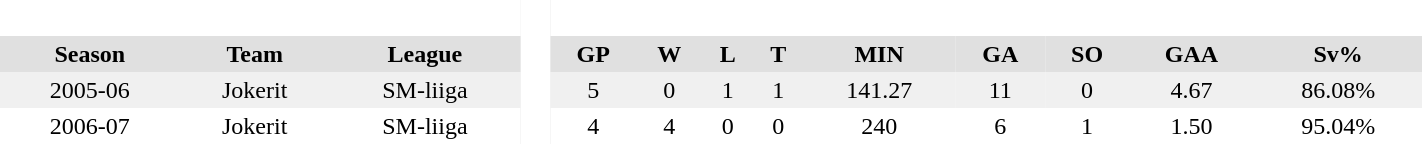<table BORDER="0" CELLPADDING="3" CELLSPACING="0" width="75%">
<tr bgcolor="#e0e0e0">
<th colspan="3" bgcolor="#ffffff"> </th>
<th rowspan="99" bgcolor="#ffffff"> </th>
</tr>
<tr bgcolor="#e0e0e0">
<th>Season</th>
<th>Team</th>
<th>League</th>
<th>GP</th>
<th>W</th>
<th>L</th>
<th>T</th>
<th>MIN</th>
<th>GA</th>
<th>SO</th>
<th>GAA</th>
<th>Sv%</th>
</tr>
<tr ALIGN="center" bgcolor="#f0f0f0">
<td>2005-06</td>
<td>Jokerit</td>
<td>SM-liiga</td>
<td>5</td>
<td>0</td>
<td>1</td>
<td>1</td>
<td>141.27</td>
<td>11</td>
<td>0</td>
<td>4.67</td>
<td>86.08%</td>
</tr>
<tr ALIGN="center">
<td>2006-07</td>
<td>Jokerit</td>
<td>SM-liiga</td>
<td>4</td>
<td>4</td>
<td>0</td>
<td>0</td>
<td>240</td>
<td>6</td>
<td>1</td>
<td>1.50</td>
<td>95.04%</td>
</tr>
</table>
